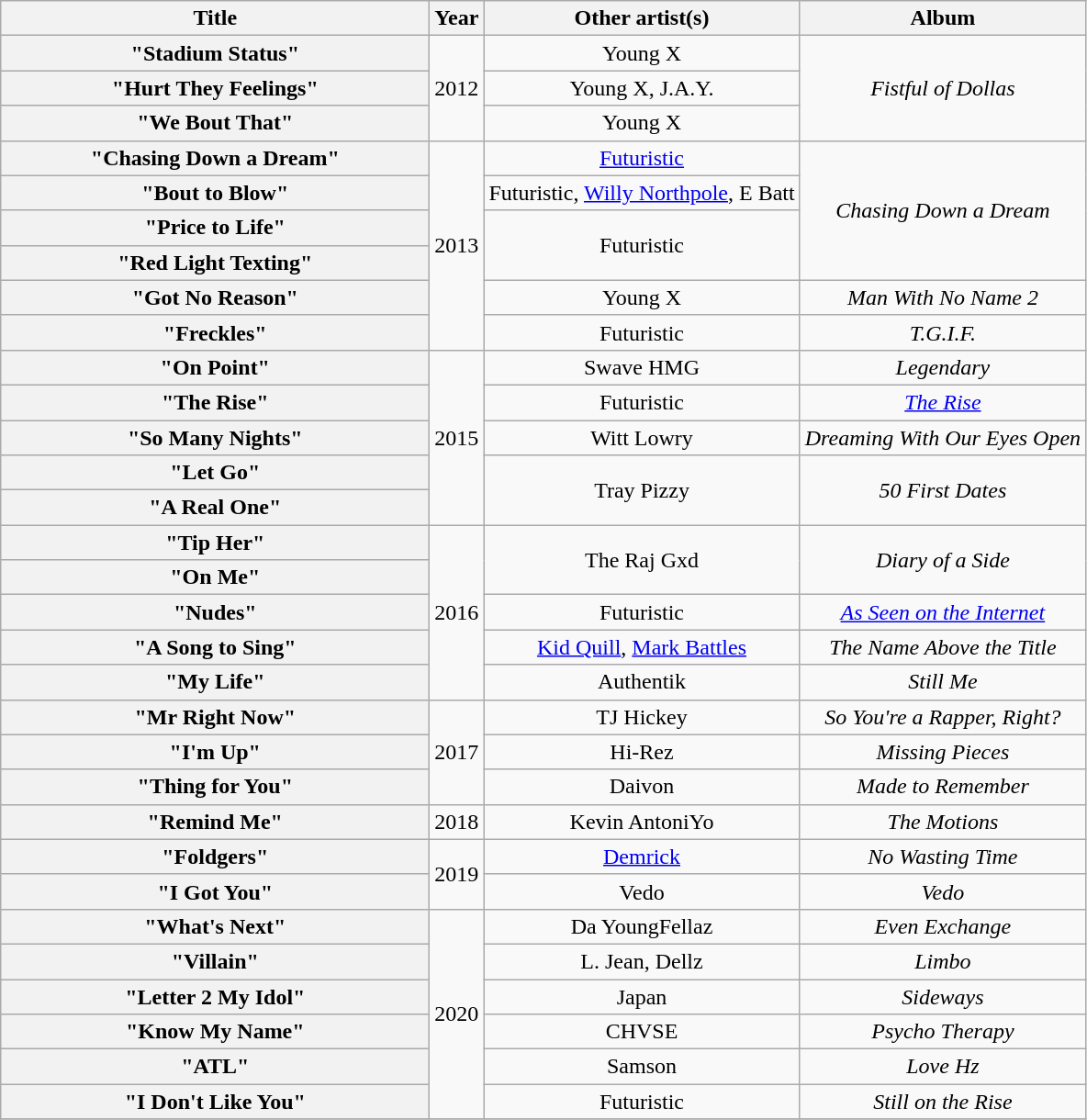<table class="wikitable plainrowheaders" style="text-align:center;">
<tr>
<th scope="col" style="width:19em;">Title</th>
<th scope="col">Year</th>
<th scope="col">Other artist(s)</th>
<th scope="col">Album</th>
</tr>
<tr>
<th scope="row">"Stadium Status"</th>
<td rowspan="3">2012</td>
<td>Young X</td>
<td rowspan="3"><em>Fistful of Dollas</em></td>
</tr>
<tr>
<th scope="row">"Hurt They Feelings"</th>
<td>Young X, J.A.Y.</td>
</tr>
<tr>
<th scope="row">"We Bout That"</th>
<td>Young X</td>
</tr>
<tr>
<th scope="row">"Chasing Down a Dream"</th>
<td rowspan="6">2013</td>
<td><a href='#'>Futuristic</a></td>
<td rowspan="4"><em>Chasing Down a Dream</em></td>
</tr>
<tr>
<th scope="row">"Bout to Blow"</th>
<td>Futuristic, <a href='#'>Willy Northpole</a>, E Batt</td>
</tr>
<tr>
<th scope="row">"Price to Life"</th>
<td rowspan="2">Futuristic</td>
</tr>
<tr>
<th scope="row">"Red Light Texting"</th>
</tr>
<tr>
<th scope="row">"Got No Reason"</th>
<td>Young X</td>
<td><em>Man With No Name 2</em></td>
</tr>
<tr>
<th scope="row">"Freckles"</th>
<td>Futuristic</td>
<td><em>T.G.I.F.</em></td>
</tr>
<tr>
<th scope="row">"On Point"</th>
<td rowspan="5">2015</td>
<td>Swave HMG</td>
<td><em>Legendary</em></td>
</tr>
<tr>
<th scope="row">"The Rise"</th>
<td>Futuristic</td>
<td><em><a href='#'>The Rise</a></em></td>
</tr>
<tr>
<th scope="row">"So Many Nights"</th>
<td>Witt Lowry</td>
<td><em>Dreaming With Our Eyes Open</em></td>
</tr>
<tr>
<th scope="row">"Let Go"</th>
<td rowspan="2">Tray Pizzy</td>
<td rowspan="2"><em>50 First Dates</em></td>
</tr>
<tr>
<th scope="row">"A Real One"</th>
</tr>
<tr>
<th scope="row">"Tip Her"</th>
<td rowspan="5">2016</td>
<td rowspan="2">The Raj Gxd</td>
<td rowspan="2"><em>Diary of a Side</em></td>
</tr>
<tr>
<th scope="row">"On Me"</th>
</tr>
<tr>
<th scope="row">"Nudes"</th>
<td>Futuristic</td>
<td><em><a href='#'>As Seen on the Internet</a></em></td>
</tr>
<tr>
<th scope="row">"A Song to Sing"</th>
<td><a href='#'>Kid Quill</a>, <a href='#'>Mark Battles</a></td>
<td><em>The Name Above the Title</em></td>
</tr>
<tr>
<th scope="row">"My Life"</th>
<td>Authentik</td>
<td><em>Still Me</em></td>
</tr>
<tr>
<th scope="row">"Mr Right Now"</th>
<td rowspan="3">2017</td>
<td>TJ Hickey</td>
<td><em>So You're a Rapper, Right?</em></td>
</tr>
<tr>
<th scope="row">"I'm Up"</th>
<td>Hi-Rez</td>
<td><em>Missing Pieces</em></td>
</tr>
<tr>
<th scope="row">"Thing for You"</th>
<td>Daivon</td>
<td><em>Made to Remember</em></td>
</tr>
<tr>
<th scope="row">"Remind Me"</th>
<td>2018</td>
<td>Kevin AntoniYo</td>
<td><em>The Motions</em></td>
</tr>
<tr>
<th scope="row">"Foldgers"</th>
<td rowspan="2">2019</td>
<td><a href='#'>Demrick</a></td>
<td><em>No Wasting Time</em></td>
</tr>
<tr>
<th scope="row">"I Got You"</th>
<td>Vedo</td>
<td><em>Vedo</em></td>
</tr>
<tr>
<th scope="row">"What's Next"</th>
<td rowspan="6">2020</td>
<td>Da YoungFellaz</td>
<td><em>Even Exchange</em></td>
</tr>
<tr>
<th scope="row">"Villain"</th>
<td>L. Jean, Dellz</td>
<td><em>Limbo</em></td>
</tr>
<tr>
<th scope="row">"Letter 2 My Idol"</th>
<td>Japan</td>
<td><em>Sideways</em></td>
</tr>
<tr>
<th scope="row">"Know My Name"</th>
<td>CHVSE</td>
<td><em>Psycho Therapy</em></td>
</tr>
<tr>
<th scope="row">"ATL"</th>
<td>Samson</td>
<td><em>Love Hz</em></td>
</tr>
<tr>
<th scope="row">"I Don't Like You"</th>
<td>Futuristic</td>
<td><em>Still on the Rise</em></td>
</tr>
<tr>
</tr>
</table>
